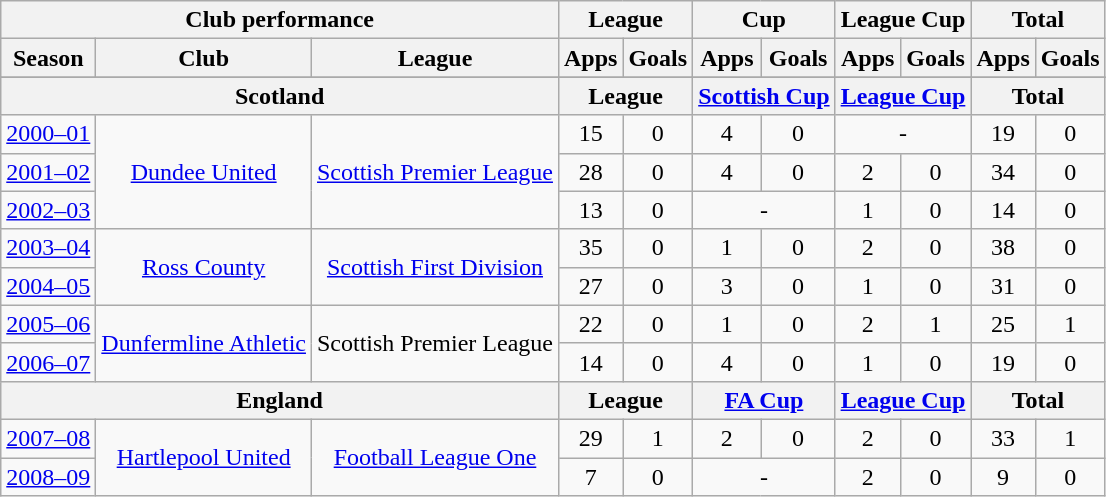<table class="wikitable" style="text-align:center">
<tr>
<th colspan=3>Club performance</th>
<th colspan=2>League</th>
<th colspan=2>Cup</th>
<th colspan=2>League Cup</th>
<th colspan=2>Total</th>
</tr>
<tr>
<th>Season</th>
<th>Club</th>
<th>League</th>
<th>Apps</th>
<th>Goals</th>
<th>Apps</th>
<th>Goals</th>
<th>Apps</th>
<th>Goals</th>
<th>Apps</th>
<th>Goals</th>
</tr>
<tr>
</tr>
<tr>
<th colspan=3>Scotland</th>
<th colspan=2>League</th>
<th colspan=2><a href='#'>Scottish Cup</a></th>
<th colspan=2><a href='#'>League Cup</a></th>
<th colspan=2>Total</th>
</tr>
<tr>
<td><a href='#'>2000–01</a></td>
<td rowspan=3><a href='#'>Dundee United</a></td>
<td rowspan=3><a href='#'>Scottish Premier League</a></td>
<td>15</td>
<td>0</td>
<td>4</td>
<td>0</td>
<td colspan=2>-</td>
<td>19</td>
<td>0</td>
</tr>
<tr>
<td><a href='#'>2001–02</a></td>
<td>28</td>
<td>0</td>
<td>4</td>
<td>0</td>
<td>2</td>
<td>0</td>
<td>34</td>
<td>0</td>
</tr>
<tr>
<td><a href='#'>2002–03</a></td>
<td>13</td>
<td>0</td>
<td colspan=2>-</td>
<td>1</td>
<td>0</td>
<td>14</td>
<td>0</td>
</tr>
<tr>
<td><a href='#'>2003–04</a></td>
<td rowspan=2><a href='#'>Ross County</a></td>
<td rowspan=2><a href='#'>Scottish First Division</a></td>
<td>35</td>
<td>0</td>
<td>1</td>
<td>0</td>
<td>2</td>
<td>0</td>
<td>38</td>
<td>0</td>
</tr>
<tr>
<td><a href='#'>2004–05</a></td>
<td>27</td>
<td>0</td>
<td>3</td>
<td>0</td>
<td>1</td>
<td>0</td>
<td>31</td>
<td>0</td>
</tr>
<tr>
<td><a href='#'>2005–06</a></td>
<td rowspan=2><a href='#'>Dunfermline Athletic</a></td>
<td rowspan=2>Scottish Premier League</td>
<td>22</td>
<td>0</td>
<td>1</td>
<td>0</td>
<td>2</td>
<td>1</td>
<td>25</td>
<td>1</td>
</tr>
<tr>
<td><a href='#'>2006–07</a></td>
<td>14</td>
<td>0</td>
<td>4</td>
<td>0</td>
<td>1</td>
<td>0</td>
<td>19</td>
<td>0</td>
</tr>
<tr>
<th colspan=3>England</th>
<th colspan=2>League</th>
<th colspan=2><a href='#'>FA Cup</a></th>
<th colspan=2><a href='#'>League Cup</a></th>
<th colspan=2>Total</th>
</tr>
<tr>
<td><a href='#'>2007–08</a></td>
<td rowspan=2><a href='#'>Hartlepool United</a></td>
<td rowspan=2><a href='#'>Football League One</a></td>
<td>29</td>
<td>1</td>
<td>2</td>
<td>0</td>
<td>2</td>
<td>0</td>
<td>33</td>
<td>1</td>
</tr>
<tr>
<td><a href='#'>2008–09</a></td>
<td>7</td>
<td>0</td>
<td colspan=2>-</td>
<td>2</td>
<td>0</td>
<td>9</td>
<td>0</td>
</tr>
</table>
